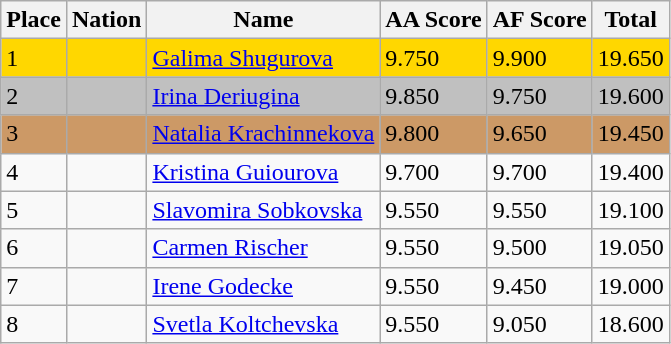<table class="wikitable">
<tr>
<th>Place</th>
<th>Nation</th>
<th>Name</th>
<th>AA Score</th>
<th>AF Score</th>
<th>Total</th>
</tr>
<tr bgcolor=gold>
<td>1</td>
<td></td>
<td><a href='#'>Galima Shugurova</a></td>
<td>9.750</td>
<td>9.900</td>
<td>19.650</td>
</tr>
<tr bgcolor=silver>
<td>2</td>
<td></td>
<td><a href='#'>Irina Deriugina</a></td>
<td>9.850</td>
<td>9.750</td>
<td>19.600</td>
</tr>
<tr bgcolor=cc9966>
<td>3</td>
<td></td>
<td><a href='#'>Natalia Krachinnekova</a></td>
<td>9.800</td>
<td>9.650</td>
<td>19.450</td>
</tr>
<tr>
<td>4</td>
<td></td>
<td><a href='#'>Kristina Guiourova</a></td>
<td>9.700</td>
<td>9.700</td>
<td>19.400</td>
</tr>
<tr>
<td>5</td>
<td></td>
<td><a href='#'>Slavomira Sobkovska</a></td>
<td>9.550</td>
<td>9.550</td>
<td>19.100</td>
</tr>
<tr>
<td>6</td>
<td></td>
<td><a href='#'>Carmen Rischer</a></td>
<td>9.550</td>
<td>9.500</td>
<td>19.050</td>
</tr>
<tr>
<td>7</td>
<td></td>
<td><a href='#'>Irene Godecke</a></td>
<td>9.550</td>
<td>9.450</td>
<td>19.000</td>
</tr>
<tr>
<td>8</td>
<td></td>
<td><a href='#'>Svetla Koltchevska</a></td>
<td>9.550</td>
<td>9.050</td>
<td>18.600</td>
</tr>
</table>
